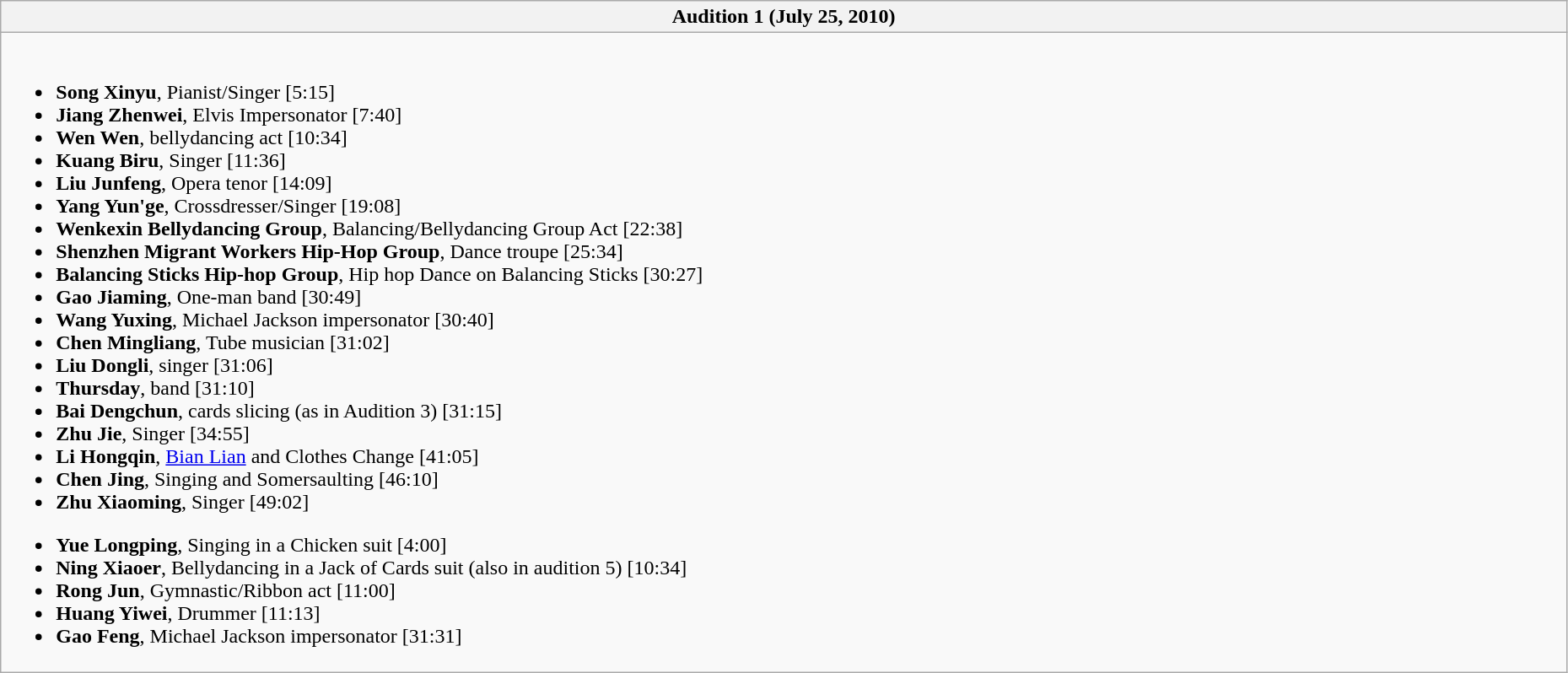<table class="wikitable collapsible collapsed" style="width: 98%">
<tr>
<th style="text-align: center">Audition 1 (July 25, 2010)</th>
</tr>
<tr>
<td><br><ul><li><strong>Song Xinyu</strong>, Pianist/Singer  [5:15]</li><li><strong>Jiang Zhenwei</strong>, Elvis Impersonator  [7:40]</li><li><strong>Wen Wen</strong>, bellydancing act  [10:34]</li><li><strong>Kuang Biru</strong>, Singer  [11:36]</li><li><strong>Liu Junfeng</strong>, Opera tenor  [14:09]</li><li><strong>Yang Yun'ge</strong>, Crossdresser/Singer  [19:08]</li><li><strong>Wenkexin Bellydancing Group</strong>, Balancing/Bellydancing Group Act  [22:38]</li><li><strong>Shenzhen Migrant Workers Hip-Hop Group</strong>, Dance troupe  [25:34]</li><li><strong>Balancing Sticks Hip-hop Group</strong>, Hip hop Dance on Balancing Sticks  [30:27]</li><li><strong>Gao Jiaming</strong>, One-man band  [30:49]</li><li><strong>Wang Yuxing</strong>, Michael Jackson impersonator  [30:40]</li><li><strong>Chen Mingliang</strong>, Tube musician  [31:02]</li><li><strong>Liu Dongli</strong>, singer  [31:06]</li><li><strong>Thursday</strong>, band  [31:10]</li><li><strong>Bai Dengchun</strong>, cards slicing  (as in Audition 3) [31:15]</li><li><strong>Zhu Jie</strong>, Singer  [34:55]</li><li><strong>Li Hongqin</strong>, <a href='#'>Bian Lian</a> and Clothes Change  [41:05]</li><li><strong>Chen Jing</strong>, Singing and Somersaulting  [46:10]</li><li><strong>Zhu Xiaoming</strong>, Singer  [49:02]</li></ul><ul><li><strong>Yue Longping</strong>, Singing in a Chicken suit  [4:00]</li><li><strong>Ning Xiaoer</strong>, Bellydancing in a Jack of Cards suit  (also in audition 5) [10:34]</li><li><strong>Rong Jun</strong>, Gymnastic/Ribbon act  [11:00]</li><li><strong>Huang Yiwei</strong>, Drummer  [11:13]</li><li><strong>Gao Feng</strong>, Michael Jackson impersonator  [31:31]</li></ul></td>
</tr>
</table>
